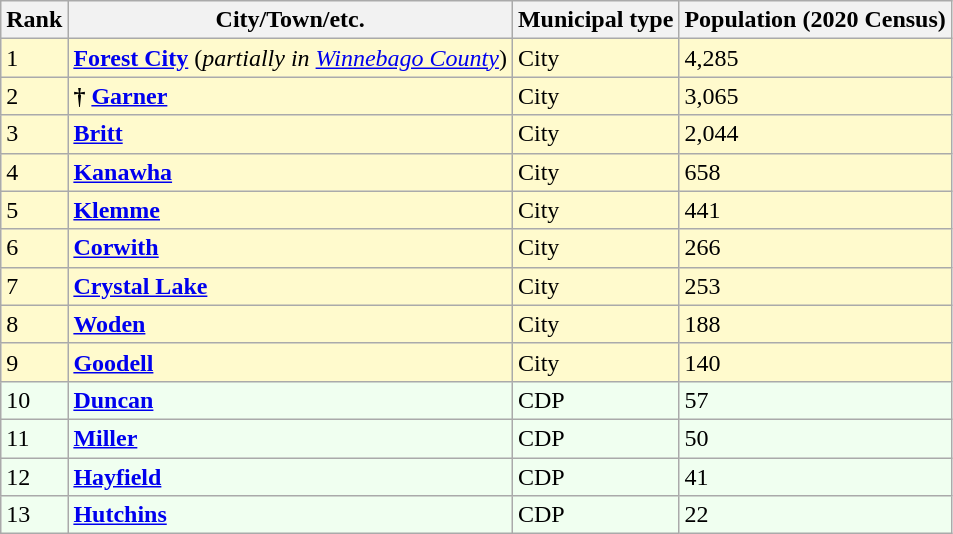<table class="wikitable sortable">
<tr>
<th>Rank</th>
<th>City/Town/etc.</th>
<th>Municipal type</th>
<th>Population (2020 Census)</th>
</tr>
<tr style="background-color:#FFFACD;">
<td>1</td>
<td><strong><a href='#'>Forest City</a></strong>  (<em>partially in <a href='#'>Winnebago County</a></em>)</td>
<td>City</td>
<td>4,285</td>
</tr>
<tr style="background-color:#FFFACD;">
<td>2</td>
<td><strong>†</strong> <strong><a href='#'>Garner</a></strong></td>
<td>City</td>
<td>3,065</td>
</tr>
<tr style="background-color:#FFFACD;">
<td>3</td>
<td><strong><a href='#'>Britt</a></strong></td>
<td>City</td>
<td>2,044</td>
</tr>
<tr style="background-color:#FFFACD;">
<td>4</td>
<td><strong><a href='#'>Kanawha</a></strong></td>
<td>City</td>
<td>658</td>
</tr>
<tr style="background-color:#FFFACD;">
<td>5</td>
<td><strong><a href='#'>Klemme</a></strong></td>
<td>City</td>
<td>441</td>
</tr>
<tr style="background-color:#FFFACD;">
<td>6</td>
<td><strong><a href='#'>Corwith</a></strong></td>
<td>City</td>
<td>266</td>
</tr>
<tr style="background-color:#FFFACD;">
<td>7</td>
<td><strong><a href='#'>Crystal Lake</a></strong></td>
<td>City</td>
<td>253</td>
</tr>
<tr style="background-color:#FFFACD;">
<td>8</td>
<td><strong><a href='#'>Woden</a></strong></td>
<td>City</td>
<td>188</td>
</tr>
<tr style="background-color:#FFFACD;">
<td>9</td>
<td><strong><a href='#'>Goodell</a></strong></td>
<td>City</td>
<td>140</td>
</tr>
<tr style="background-color:#F0FFF0;">
<td>10</td>
<td><strong><a href='#'>Duncan</a></strong></td>
<td>CDP</td>
<td>57</td>
</tr>
<tr style="background-color:#F0FFF0;">
<td>11</td>
<td><strong><a href='#'>Miller</a></strong></td>
<td>CDP</td>
<td>50</td>
</tr>
<tr style="background-color:#F0FFF0;">
<td>12</td>
<td><strong><a href='#'>Hayfield</a></strong></td>
<td>CDP</td>
<td>41</td>
</tr>
<tr style="background-color:#F0FFF0;">
<td>13</td>
<td><strong><a href='#'>Hutchins</a></strong></td>
<td>CDP</td>
<td>22</td>
</tr>
</table>
